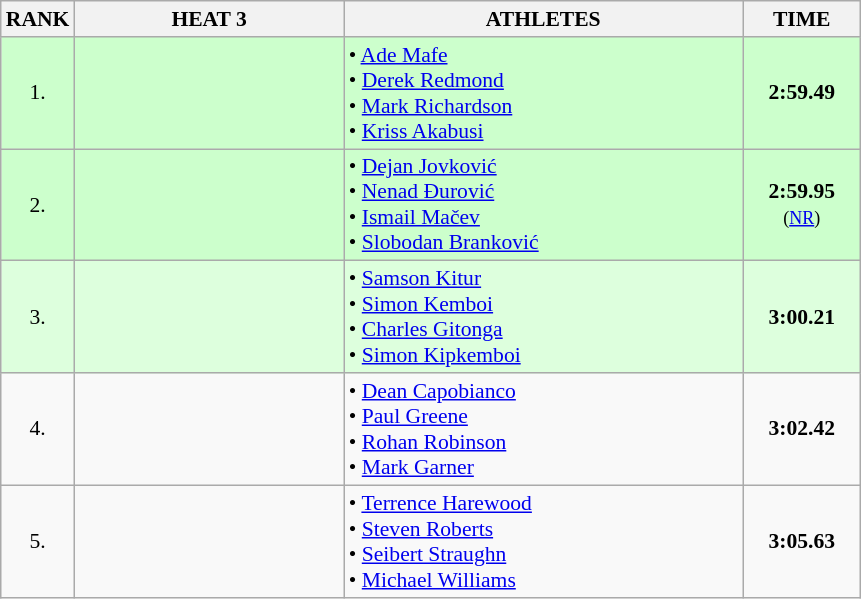<table class="wikitable" style="border-collapse: collapse; font-size: 90%;">
<tr>
<th>RANK</th>
<th style="width: 12em">HEAT 3</th>
<th style="width: 18em">ATHLETES</th>
<th style="width: 5em">TIME</th>
</tr>
<tr style="background:#ccffcc;">
<td align="center">1.</td>
<td align="center"></td>
<td>• <a href='#'>Ade Mafe</a><br>• <a href='#'>Derek Redmond</a><br>• <a href='#'>Mark Richardson</a><br>• <a href='#'>Kriss Akabusi</a></td>
<td align="center"><strong>2:59.49</strong></td>
</tr>
<tr style="background:#ccffcc;">
<td align="center">2.</td>
<td align="center"></td>
<td>• <a href='#'>Dejan Jovković</a><br>• <a href='#'>Nenad Đurović</a><br>• <a href='#'>Ismail Mačev</a><br>• <a href='#'>Slobodan Branković</a></td>
<td align="center"><strong>2:59.95</strong><br><small>(<a href='#'>NR</a>)</small></td>
</tr>
<tr style="background:#ddffdd;">
<td align="center">3.</td>
<td align="center"></td>
<td>• <a href='#'>Samson Kitur</a><br>• <a href='#'>Simon Kemboi</a><br>• <a href='#'>Charles Gitonga</a><br>• <a href='#'>Simon Kipkemboi</a></td>
<td align="center"><strong>3:00.21</strong></td>
</tr>
<tr>
<td align="center">4.</td>
<td align="center"></td>
<td>• <a href='#'>Dean Capobianco</a><br>• <a href='#'>Paul Greene</a><br>• <a href='#'>Rohan Robinson</a><br>• <a href='#'>Mark Garner</a></td>
<td align="center"><strong>3:02.42</strong></td>
</tr>
<tr>
<td align="center">5.</td>
<td align="center"></td>
<td>• <a href='#'>Terrence Harewood</a><br>• <a href='#'>Steven Roberts</a><br>• <a href='#'>Seibert Straughn</a><br>• <a href='#'>Michael Williams</a></td>
<td align="center"><strong>3:05.63</strong></td>
</tr>
</table>
